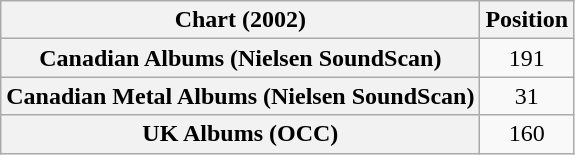<table class="wikitable plainrowheaders" style="text-align:center">
<tr>
<th scope="col">Chart (2002)</th>
<th scope="col">Position</th>
</tr>
<tr>
<th scope="row">Canadian Albums (Nielsen SoundScan)</th>
<td>191</td>
</tr>
<tr>
<th scope="row">Canadian Metal Albums (Nielsen SoundScan)</th>
<td>31</td>
</tr>
<tr>
<th scope="row">UK Albums (OCC)</th>
<td>160</td>
</tr>
</table>
